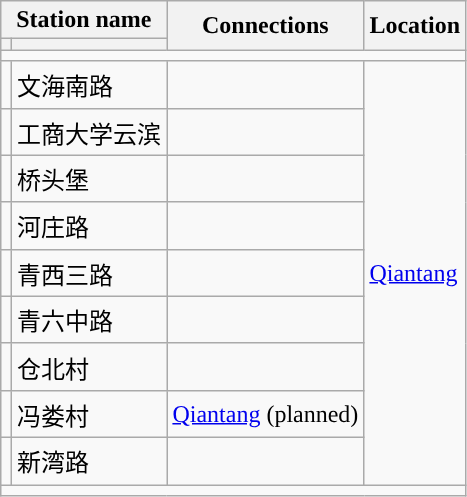<table class="wikitable">
<tr>
<th colspan="2">Station name</th>
<th rowspan="2">Connections</th>
<th rowspan="2">Location</th>
</tr>
<tr>
<th></th>
<th></th>
</tr>
<tr style="background:#">
<td colspan = "4"></td>
</tr>
<tr>
<td></td>
<td><span>文海南路</span></td>
<td></td>
<td rowspan="9"><a href='#'>Qiantang</a></td>
</tr>
<tr>
<td></td>
<td><span>工商大学云滨</span></td>
<td></td>
</tr>
<tr>
<td></td>
<td><span>桥头堡</span></td>
<td></td>
</tr>
<tr>
<td></td>
<td><span>河庄路</span></td>
<td></td>
</tr>
<tr>
<td></td>
<td><span>青西三路</span></td>
<td></td>
</tr>
<tr>
<td></td>
<td><span>青六中路</span></td>
<td></td>
</tr>
<tr>
<td></td>
<td><span>仓北村</span></td>
<td></td>
</tr>
<tr>
<td></td>
<td><span>冯娄村</span></td>
<td {{nowrap> <a href='#'>Qiantang</a> (planned)</td>
</tr>
<tr>
<td></td>
<td><span>新湾路</span></td>
<td></td>
</tr>
<tr style="background:#">
<td colspan = "4"></td>
</tr>
</table>
